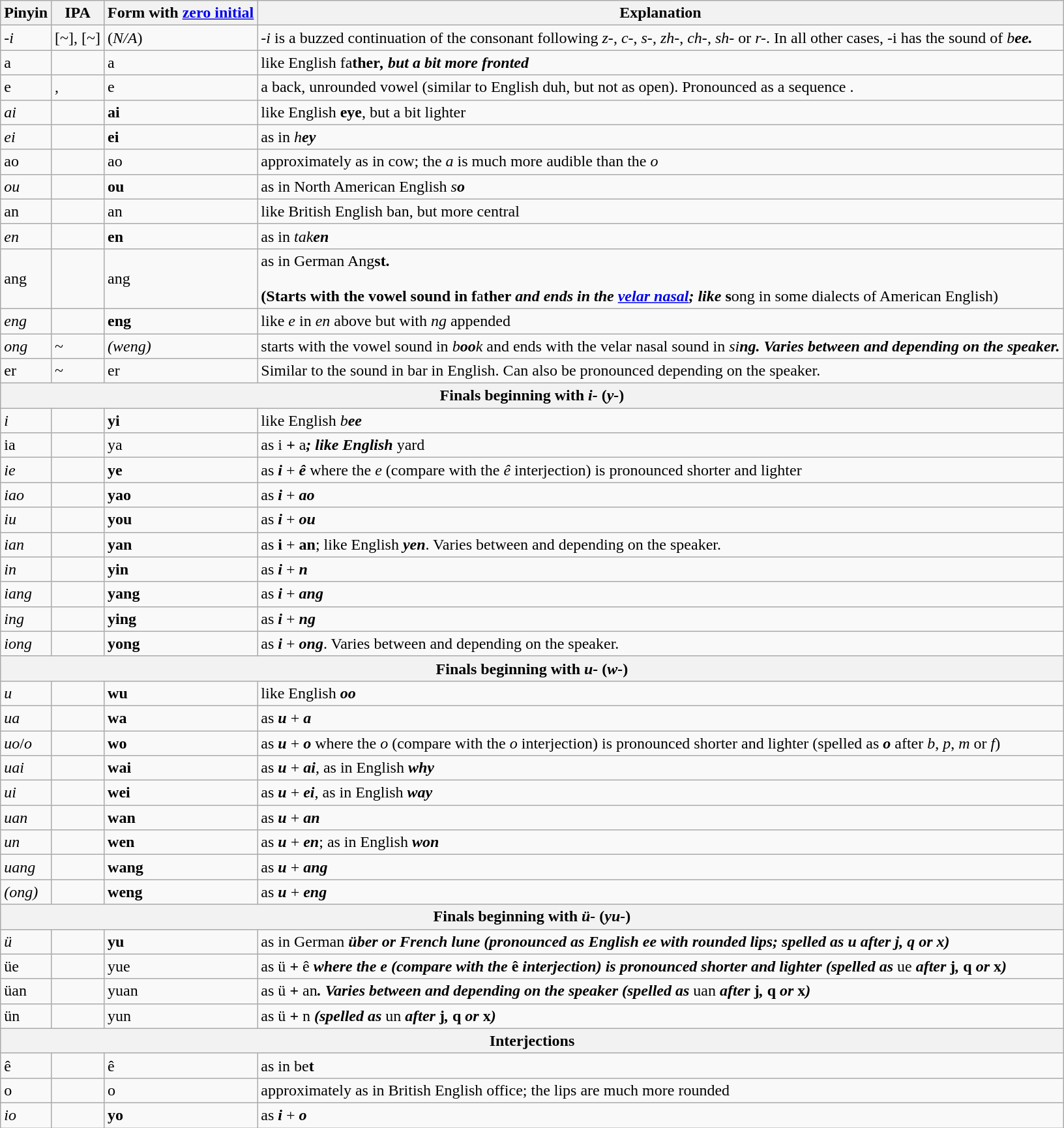<table class="wikitable">
<tr>
<th>Pinyin</th>
<th>IPA</th>
<th>Form with <a href='#'>zero initial</a></th>
<th>Explanation</th>
</tr>
<tr>
<td><em>-i</em></td>
<td>[~], [~]</td>
<td>(<em>N/A</em>)</td>
<td><em>-i</em> is a buzzed continuation of the consonant following <em>z-</em>, <em>c-</em>, <em>s-</em>, <em>zh-</em>, <em>ch-</em>, <em>sh-</em> or <em>r-</em>. In all other cases, -i has the sound of <em>b<strong>ee<strong><em>.</td>
</tr>
<tr>
<td></em>a<em></td>
<td></td>
<td></strong>a<strong></td>
<td>like English </em>f</strong>a<strong>ther<em>, but a bit more fronted</td>
</tr>
<tr>
<td></em>e<em></td>
<td>, </td>
<td></strong>e<strong></td>
<td>a back, unrounded vowel (similar to English </em>d</strong>uh</em></strong>, but not as open). Pronounced as a sequence .</td>
</tr>
<tr>
<td><em>ai</em></td>
<td></td>
<td><strong>ai</strong></td>
<td>like English <strong>eye</strong>, but a bit lighter</td>
</tr>
<tr>
<td><em>ei</em></td>
<td></td>
<td><strong>ei</strong></td>
<td>as in <em>h<strong>ey<strong><em></td>
</tr>
<tr>
<td></em>ao<em></td>
<td></td>
<td></strong>ao<strong></td>
<td>approximately as in </em>c</strong>ow</em></strong>; the <em>a</em> is much more audible than the <em>o</em></td>
</tr>
<tr>
<td><em>ou</em></td>
<td></td>
<td><strong>ou</strong></td>
<td>as in North American English <em>s<strong>o<strong><em></td>
</tr>
<tr>
<td></em>an<em></td>
<td></td>
<td></strong>an<strong></td>
<td>like British English </em>b</strong>an</em></strong>, but more central</td>
</tr>
<tr>
<td><em>en</em></td>
<td></td>
<td><strong>en</strong></td>
<td>as in <em>tak<strong>en<strong><em></td>
</tr>
<tr>
<td></em>ang<em></td>
<td></td>
<td></strong>ang<strong></td>
<td>as in German </strong>Ang<strong>st.<br><br>(Starts with the vowel sound in </em>f</strong>a<strong>ther<em> and ends in the <a href='#'>velar nasal</a>; like </em>s</strong>ong</em></strong> in some dialects of American English)</td>
</tr>
<tr>
<td><em>eng</em></td>
<td></td>
<td><strong>eng</strong></td>
<td>like <em>e</em> in <em>en</em> above but with <em>ng</em> appended</td>
</tr>
<tr>
<td><em>ong</em></td>
<td>~</td>
<td><em>(weng)</em></td>
<td>starts with the vowel sound in <em>b<strong>oo</strong>k</em> and ends with the velar nasal sound in <em>si<strong>ng<strong><em>. Varies between  and  depending on the speaker.</td>
</tr>
<tr>
<td></em>er<em></td>
<td>~</td>
<td></strong>er<strong></td>
<td>Similar to the sound in </em>b</strong>ar</em></strong> in English. Can also be pronounced  depending on the speaker.</td>
</tr>
<tr>
<th colspan="4">Finals beginning with <em>i-</em> (<em>y-</em>)</th>
</tr>
<tr>
<td><em>i</em></td>
<td></td>
<td><strong>yi</strong></td>
<td>like English <em>b<strong>ee<strong><em></td>
</tr>
<tr>
<td></em>ia<em></td>
<td></td>
<td></strong>ya<strong></td>
<td>as </em></strong>i<strong><em> + </em></strong>a<strong><em>; like English </em></strong>ya</strong>rd</em></td>
</tr>
<tr>
<td><em>ie</em></td>
<td></td>
<td><strong>ye</strong></td>
<td>as <strong><em>i</em></strong> + <strong><em>ê</em></strong> where the <em>e</em> (compare with the <em>ê</em> interjection) is pronounced shorter and lighter</td>
</tr>
<tr>
<td><em>iao</em></td>
<td></td>
<td><strong>yao</strong></td>
<td>as <strong><em>i</em></strong> + <strong><em>ao</em></strong></td>
</tr>
<tr>
<td><em>iu</em></td>
<td></td>
<td><strong>you</strong></td>
<td>as <strong><em>i</em></strong> + <strong><em>ou</em></strong></td>
</tr>
<tr>
<td><em>ian</em></td>
<td></td>
<td><strong>yan</strong></td>
<td>as <strong>i</strong> + <strong>an</strong>; like English <strong><em>yen</em></strong>. Varies between  and  depending on the speaker.</td>
</tr>
<tr>
<td><em>in</em></td>
<td></td>
<td><strong>yin</strong></td>
<td>as <strong><em>i</em></strong> + <strong><em>n</em></strong></td>
</tr>
<tr>
<td><em>iang</em></td>
<td></td>
<td><strong>yang</strong></td>
<td>as <strong><em>i</em></strong> + <strong><em>ang</em></strong></td>
</tr>
<tr>
<td><em>ing</em></td>
<td></td>
<td><strong>ying</strong></td>
<td>as <strong><em>i</em></strong> + <strong><em>ng</em></strong></td>
</tr>
<tr>
<td><em>iong</em></td>
<td></td>
<td><strong>yong</strong></td>
<td>as <strong><em>i</em></strong> + <strong><em>ong</em></strong>. Varies between  and  depending on the speaker.</td>
</tr>
<tr>
<th colspan="4">Finals beginning with <em>u-</em> (<em>w-</em>)</th>
</tr>
<tr>
<td><em>u</em></td>
<td></td>
<td><strong>wu</strong></td>
<td>like English <strong><em>oo</em></strong></td>
</tr>
<tr>
<td><em>ua</em></td>
<td></td>
<td><strong>wa</strong></td>
<td>as <strong><em>u</em></strong> + <strong><em>a</em></strong></td>
</tr>
<tr>
<td><em>uo</em>/<em>o</em></td>
<td></td>
<td><strong>wo</strong></td>
<td>as <strong><em>u</em></strong> + <strong><em>o</em></strong> where the <em>o</em> (compare with the <em>o</em> interjection) is pronounced shorter and lighter (spelled as <strong><em>o</em></strong> after <em>b</em>, <em>p</em>, <em>m</em> or <em>f</em>)</td>
</tr>
<tr>
<td><em>uai</em></td>
<td></td>
<td><strong>wai</strong></td>
<td>as <strong><em>u</em></strong> + <strong><em>ai</em></strong>, as in English <strong><em>why</em></strong></td>
</tr>
<tr>
<td><em>ui</em></td>
<td></td>
<td><strong>wei</strong></td>
<td>as <strong><em>u</em></strong> + <strong><em>ei</em></strong>, as in English <strong><em>way</em></strong></td>
</tr>
<tr>
<td><em>uan</em></td>
<td></td>
<td><strong>wan</strong></td>
<td>as <strong><em>u</em></strong> + <strong><em>an</em></strong></td>
</tr>
<tr>
<td><em>un</em></td>
<td></td>
<td><strong>wen</strong></td>
<td>as <strong><em>u</em></strong> + <strong><em>en</em></strong>; as in English <strong><em>won</em></strong></td>
</tr>
<tr>
<td><em>uang</em></td>
<td></td>
<td><strong>wang</strong></td>
<td>as <strong><em>u</em></strong> + <strong><em>ang</em></strong></td>
</tr>
<tr>
<td><em>(ong)</em></td>
<td></td>
<td><strong>weng</strong></td>
<td>as <strong><em>u</em></strong> + <strong><em>eng</em></strong></td>
</tr>
<tr>
<th colspan=4>Finals beginning with <em>ü-</em> (<em>yu-</em>)</th>
</tr>
<tr>
<td><em>ü</em></td>
<td></td>
<td><strong>yu</strong></td>
<td>as in German <strong><em>ü<strong>ber<em> or French </em>l</strong>u<strong>ne<em> (pronounced as English </strong>ee<strong> with rounded lips; spelled as </em></strong>u<strong><em> after </em>j<em>, </em>q<em> or </em>x<em>)</td>
</tr>
<tr>
<td></em>üe<em></td>
<td></td>
<td></strong>yue<strong></td>
<td>as </em></strong>ü<strong><em> + </em></strong>ê<strong><em> where the e (compare with the </em>ê<em> interjection) is pronounced shorter and lighter (spelled as </em></strong>ue<strong><em> after </em>j<em>, </em>q<em> or </em>x<em>)</td>
</tr>
<tr>
<td></em>üan<em></td>
<td></td>
<td></strong>yuan<strong></td>
<td>as </em></strong>ü<strong><em> + </em></strong>an<strong><em>. Varies between  and  depending on the speaker (spelled as </em></strong>uan<strong><em> after </em>j<em>, </em>q<em> or </em>x<em>)</td>
</tr>
<tr>
<td></em>ün<em></td>
<td></td>
<td></strong>yun<strong></td>
<td>as </em></strong>ü<strong><em> + </em></strong>n<strong><em> (spelled as </em></strong>un<strong><em> after </em>j<em>, </em>q<em> or </em>x<em>)</td>
</tr>
<tr>
<th colspan="4">Interjections</th>
</tr>
<tr>
<td></em>ê<em></td>
<td></td>
<td></strong>ê<strong></td>
<td>as in </em>b</strong>e<strong>t<em></td>
</tr>
<tr>
<td></em>o<em></td>
<td></td>
<td></strong>o<strong></td>
<td>approximately as in British English </em></strong>o</strong>ffice</em>; the lips are much more rounded</td>
</tr>
<tr>
<td><em>io</em></td>
<td></td>
<td><strong>yo</strong></td>
<td>as <strong><em>i</em></strong> + <strong><em>o</em></strong></td>
</tr>
</table>
